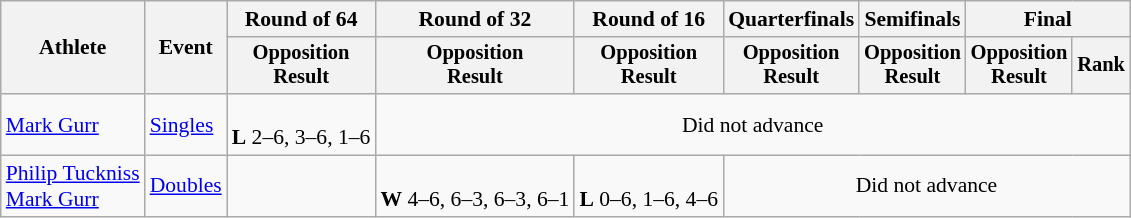<table class="wikitable" style="font-size:90%">
<tr>
<th rowspan="2">Athlete</th>
<th rowspan="2">Event</th>
<th>Round of 64</th>
<th>Round of 32</th>
<th>Round of 16</th>
<th>Quarterfinals</th>
<th>Semifinals</th>
<th colspan=2>Final</th>
</tr>
<tr style="font-size:95%">
<th>Opposition<br>Result</th>
<th>Opposition<br>Result</th>
<th>Opposition<br>Result</th>
<th>Opposition<br>Result</th>
<th>Opposition<br>Result</th>
<th>Opposition<br>Result</th>
<th>Rank</th>
</tr>
<tr align=center>
<td align=left><a href='#'>Mark Gurr</a></td>
<td align=left><a href='#'>Singles</a></td>
<td><br><strong>L</strong> 2–6, 3–6, 1–6</td>
<td colspan=6>Did not advance</td>
</tr>
<tr align=center>
<td align=left><a href='#'>Philip Tuckniss</a><br><a href='#'>Mark Gurr</a></td>
<td align=left><a href='#'>Doubles</a></td>
<td></td>
<td><br><strong>W</strong> 4–6, 6–3, 6–3, 6–1</td>
<td><br><strong>L</strong> 0–6, 1–6, 4–6</td>
<td colspan=4>Did not advance</td>
</tr>
</table>
